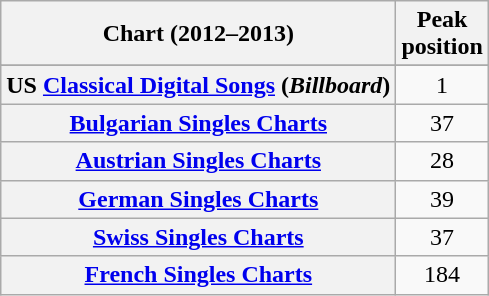<table class="wikitable sortable plainrowheaders" style="text-align:center">
<tr>
<th scope="col">Chart (2012–2013)</th>
<th scope="col">Peak<br>position</th>
</tr>
<tr>
</tr>
<tr>
<th scope="row">US <a href='#'>Classical Digital Songs</a> (<em>Billboard</em>)</th>
<td>1</td>
</tr>
<tr>
<th scope="row"><a href='#'>Bulgarian Singles Charts</a></th>
<td>37</td>
</tr>
<tr>
<th scope="row"><a href='#'>Austrian Singles Charts</a></th>
<td>28</td>
</tr>
<tr>
<th scope="row"><a href='#'>German Singles Charts</a></th>
<td>39</td>
</tr>
<tr>
<th scope="row"><a href='#'>Swiss Singles Charts</a></th>
<td>37</td>
</tr>
<tr>
<th scope="row"><a href='#'>French Singles Charts</a></th>
<td>184</td>
</tr>
</table>
